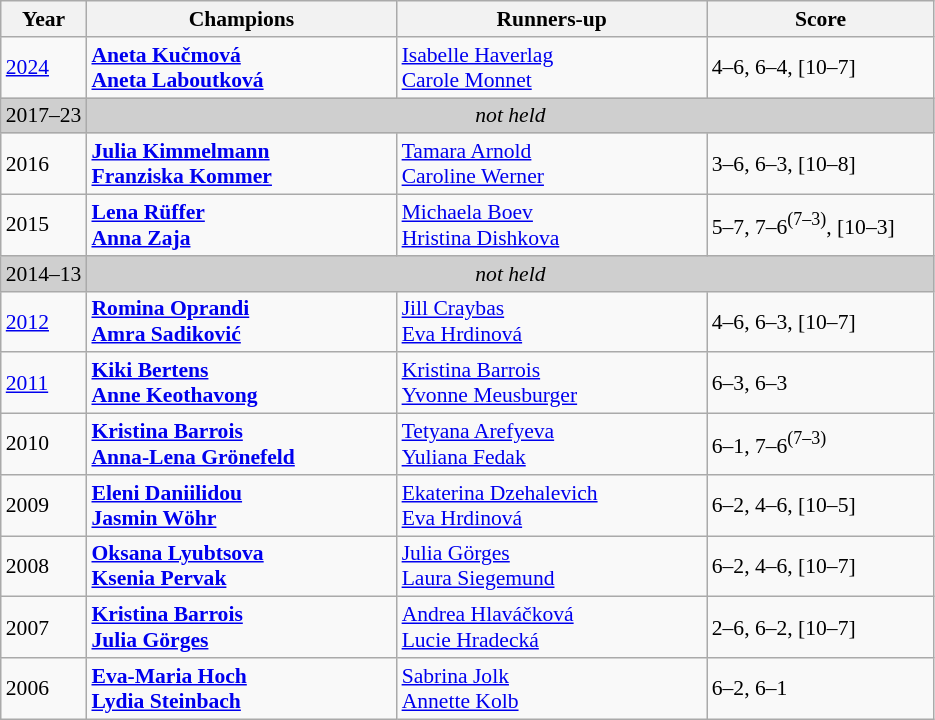<table class="wikitable" style="font-size:90%">
<tr>
<th>Year</th>
<th width="200">Champions</th>
<th width="200">Runners-up</th>
<th width="145">Score</th>
</tr>
<tr>
<td><a href='#'>2024</a></td>
<td> <strong><a href='#'>Aneta Kučmová</a> <br>  <a href='#'>Aneta Laboutková</a></strong></td>
<td> <a href='#'>Isabelle Haverlag</a> <br>  <a href='#'>Carole Monnet</a></td>
<td>4–6, 6–4, [10–7]</td>
</tr>
<tr>
<td style="background:#cfcfcf">2017–23</td>
<td colspan=3 align=center style="background:#cfcfcf"><em>not held</em></td>
</tr>
<tr>
<td>2016</td>
<td> <strong><a href='#'>Julia Kimmelmann</a> <br>  <a href='#'>Franziska Kommer</a></strong></td>
<td> <a href='#'>Tamara Arnold</a> <br>  <a href='#'>Caroline Werner</a></td>
<td>3–6, 6–3, [10–8]</td>
</tr>
<tr>
<td>2015</td>
<td> <strong><a href='#'>Lena Rüffer</a> <br>  <a href='#'>Anna Zaja</a></strong></td>
<td> <a href='#'>Michaela Boev</a> <br>  <a href='#'>Hristina Dishkova</a></td>
<td>5–7, 7–6<sup>(7–3)</sup>, [10–3]</td>
</tr>
<tr>
<td style="background:#cfcfcf">2014–13</td>
<td colspan=3 align=center style="background:#cfcfcf"><em>not held</em></td>
</tr>
<tr>
<td><a href='#'>2012</a></td>
<td> <strong><a href='#'>Romina Oprandi</a> <br>  <a href='#'>Amra Sadiković</a></strong></td>
<td> <a href='#'>Jill Craybas</a> <br>  <a href='#'>Eva Hrdinová</a></td>
<td>4–6, 6–3, [10–7]</td>
</tr>
<tr>
<td><a href='#'>2011</a></td>
<td> <strong><a href='#'>Kiki Bertens</a> <br>  <a href='#'>Anne Keothavong</a></strong></td>
<td> <a href='#'>Kristina Barrois</a> <br>  <a href='#'>Yvonne Meusburger</a></td>
<td>6–3, 6–3</td>
</tr>
<tr>
<td>2010</td>
<td> <strong><a href='#'>Kristina Barrois</a> <br>  <a href='#'>Anna-Lena Grönefeld</a></strong></td>
<td> <a href='#'>Tetyana Arefyeva</a> <br>  <a href='#'>Yuliana Fedak</a></td>
<td>6–1, 7–6<sup>(7–3)</sup></td>
</tr>
<tr>
<td>2009</td>
<td> <strong><a href='#'>Eleni Daniilidou</a> <br>  <a href='#'>Jasmin Wöhr</a></strong></td>
<td> <a href='#'>Ekaterina Dzehalevich</a> <br>  <a href='#'>Eva Hrdinová</a></td>
<td>6–2, 4–6, [10–5]</td>
</tr>
<tr>
<td>2008</td>
<td> <strong><a href='#'>Oksana Lyubtsova</a> <br>  <a href='#'>Ksenia Pervak</a></strong></td>
<td> <a href='#'>Julia Görges</a> <br>  <a href='#'>Laura Siegemund</a></td>
<td>6–2, 4–6, [10–7]</td>
</tr>
<tr>
<td>2007</td>
<td> <strong><a href='#'>Kristina Barrois</a> <br>  <a href='#'>Julia Görges</a></strong></td>
<td> <a href='#'>Andrea Hlaváčková</a> <br>  <a href='#'>Lucie Hradecká</a></td>
<td>2–6, 6–2, [10–7]</td>
</tr>
<tr>
<td>2006</td>
<td> <strong><a href='#'>Eva-Maria Hoch</a> <br>  <a href='#'>Lydia Steinbach</a></strong></td>
<td> <a href='#'>Sabrina Jolk</a> <br>  <a href='#'>Annette Kolb</a></td>
<td>6–2, 6–1</td>
</tr>
</table>
